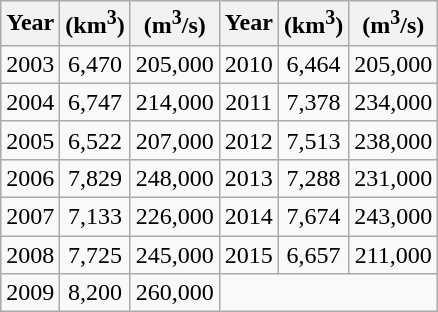<table class="wikitable" style="text-align:center;">
<tr>
<th>Year</th>
<th>(km<sup>3</sup>)</th>
<th>(m<sup>3</sup>/s)</th>
<th>Year</th>
<th>(km<sup>3</sup>)</th>
<th>(m<sup>3</sup>/s)</th>
</tr>
<tr>
<td>2003</td>
<td>6,470</td>
<td>205,000</td>
<td>2010</td>
<td>6,464</td>
<td>205,000</td>
</tr>
<tr>
<td>2004</td>
<td>6,747</td>
<td>214,000</td>
<td>2011</td>
<td>7,378</td>
<td>234,000</td>
</tr>
<tr>
<td>2005</td>
<td>6,522</td>
<td>207,000</td>
<td>2012</td>
<td>7,513</td>
<td>238,000</td>
</tr>
<tr>
<td>2006</td>
<td>7,829</td>
<td>248,000</td>
<td>2013</td>
<td>7,288</td>
<td>231,000</td>
</tr>
<tr>
<td>2007</td>
<td>7,133</td>
<td>226,000</td>
<td>2014</td>
<td>7,674</td>
<td>243,000</td>
</tr>
<tr>
<td>2008</td>
<td>7,725</td>
<td>245,000</td>
<td>2015</td>
<td>6,657</td>
<td>211,000</td>
</tr>
<tr>
<td>2009</td>
<td>8,200</td>
<td>260,000</td>
<td colspan="3"></td>
</tr>
</table>
